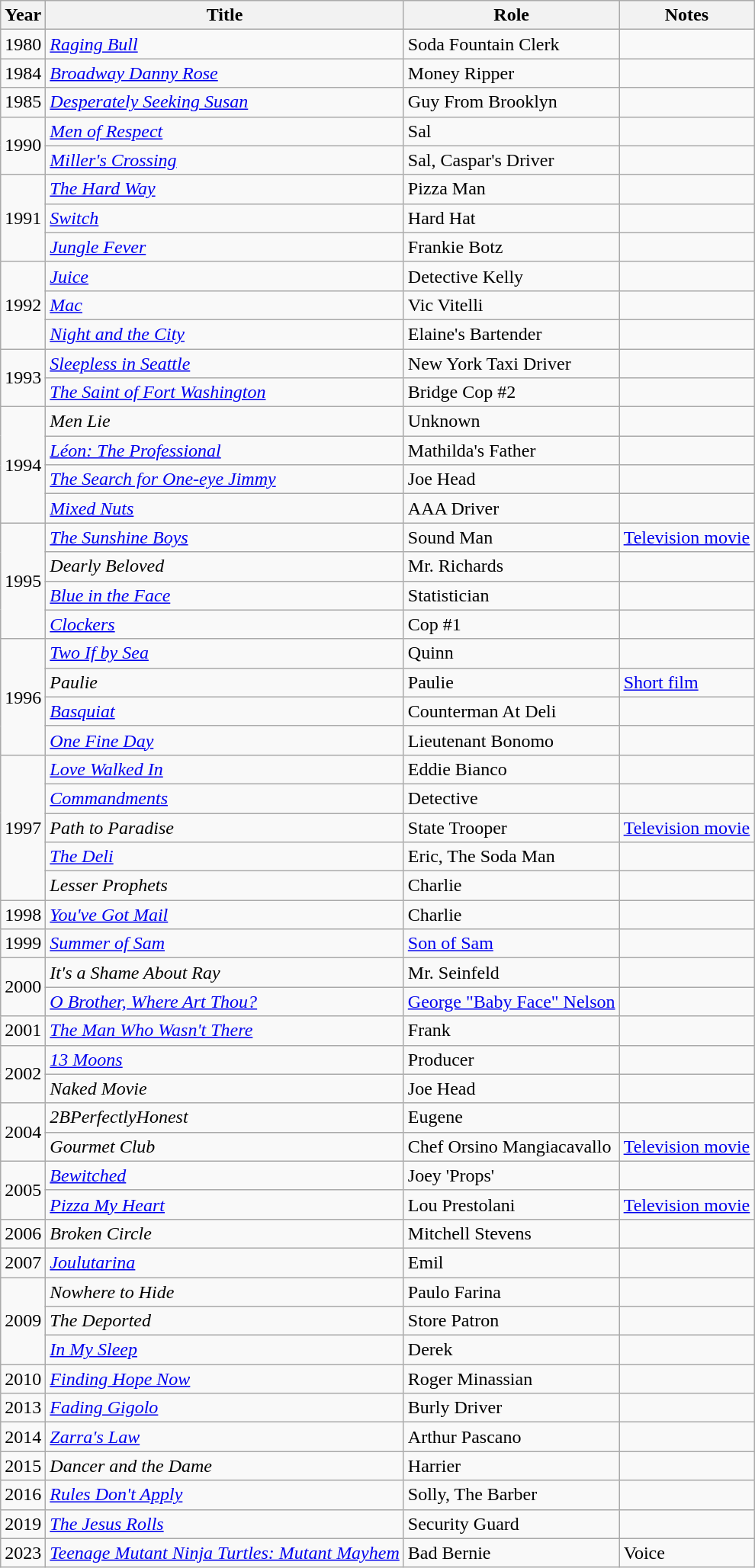<table class="wikitable sortable">
<tr>
<th>Year</th>
<th>Title</th>
<th>Role</th>
<th>Notes</th>
</tr>
<tr>
<td>1980</td>
<td><em><a href='#'>Raging Bull</a></em></td>
<td>Soda Fountain Clerk</td>
<td></td>
</tr>
<tr>
<td>1984</td>
<td><em><a href='#'>Broadway Danny Rose</a></em></td>
<td>Money Ripper</td>
<td></td>
</tr>
<tr>
<td>1985</td>
<td><em><a href='#'>Desperately Seeking Susan</a></em></td>
<td>Guy From Brooklyn</td>
<td></td>
</tr>
<tr>
<td rowspan="2">1990</td>
<td><em><a href='#'>Men of Respect</a></em></td>
<td>Sal</td>
<td></td>
</tr>
<tr>
<td><em><a href='#'>Miller's Crossing</a></em></td>
<td>Sal, Caspar's Driver</td>
<td></td>
</tr>
<tr>
<td rowspan="3">1991</td>
<td><em><a href='#'>The Hard Way</a></em></td>
<td>Pizza Man</td>
<td></td>
</tr>
<tr>
<td><em><a href='#'>Switch</a></em></td>
<td>Hard Hat</td>
<td></td>
</tr>
<tr>
<td><em><a href='#'>Jungle Fever</a></em></td>
<td>Frankie Botz</td>
<td></td>
</tr>
<tr>
<td rowspan="3">1992</td>
<td><em><a href='#'>Juice</a></em></td>
<td>Detective Kelly</td>
<td></td>
</tr>
<tr>
<td><em><a href='#'>Mac</a></em></td>
<td>Vic Vitelli</td>
<td></td>
</tr>
<tr>
<td><em><a href='#'> Night and the City</a></em></td>
<td>Elaine's Bartender</td>
<td></td>
</tr>
<tr>
<td rowspan="2">1993</td>
<td><em><a href='#'>Sleepless in Seattle</a></em></td>
<td>New York Taxi Driver</td>
<td></td>
</tr>
<tr>
<td><em><a href='#'>The Saint of Fort Washington</a></em></td>
<td>Bridge Cop #2</td>
<td></td>
</tr>
<tr>
<td rowspan="4">1994</td>
<td><em>Men Lie</em></td>
<td>Unknown</td>
<td></td>
</tr>
<tr>
<td><em><a href='#'>Léon: The Professional</a></em></td>
<td>Mathilda's Father</td>
<td></td>
</tr>
<tr>
<td><em><a href='#'>The Search for One-eye Jimmy</a></em></td>
<td>Joe Head</td>
<td></td>
</tr>
<tr>
<td><em><a href='#'>Mixed Nuts</a></em></td>
<td>AAA Driver</td>
<td></td>
</tr>
<tr>
<td rowspan="4">1995</td>
<td><em><a href='#'>The Sunshine Boys</a></em></td>
<td>Sound Man</td>
<td><a href='#'>Television movie</a></td>
</tr>
<tr>
<td><em>Dearly Beloved</em></td>
<td>Mr. Richards</td>
<td></td>
</tr>
<tr>
<td><em><a href='#'>Blue in the Face</a></em></td>
<td>Statistician</td>
<td></td>
</tr>
<tr>
<td><em><a href='#'>Clockers</a></em></td>
<td>Cop #1</td>
<td></td>
</tr>
<tr>
<td rowspan="4">1996</td>
<td><em><a href='#'>Two If by Sea</a></em></td>
<td>Quinn</td>
<td></td>
</tr>
<tr>
<td><em>Paulie</em></td>
<td>Paulie</td>
<td><a href='#'>Short film</a></td>
</tr>
<tr>
<td><em><a href='#'>Basquiat</a></em></td>
<td>Counterman At Deli</td>
<td></td>
</tr>
<tr>
<td><em><a href='#'>One Fine Day</a></em></td>
<td>Lieutenant Bonomo</td>
<td></td>
</tr>
<tr>
<td rowspan="5">1997</td>
<td><em><a href='#'>Love Walked In</a></em></td>
<td>Eddie Bianco</td>
<td></td>
</tr>
<tr>
<td><em><a href='#'>Commandments</a></em></td>
<td>Detective</td>
<td></td>
</tr>
<tr>
<td><em>Path to Paradise</em></td>
<td>State Trooper</td>
<td><a href='#'>Television movie</a></td>
</tr>
<tr>
<td><em><a href='#'>The Deli</a></em></td>
<td>Eric, The Soda Man</td>
<td></td>
</tr>
<tr>
<td><em>Lesser Prophets</em></td>
<td>Charlie</td>
<td></td>
</tr>
<tr>
<td>1998</td>
<td><em><a href='#'>You've Got Mail</a></em></td>
<td>Charlie</td>
<td></td>
</tr>
<tr>
<td>1999</td>
<td><em><a href='#'>Summer of Sam</a></em></td>
<td><a href='#'>Son of Sam</a></td>
<td></td>
</tr>
<tr>
<td rowspan="2">2000</td>
<td><em>It's a Shame About Ray</em></td>
<td>Mr. Seinfeld</td>
<td></td>
</tr>
<tr>
<td><em><a href='#'>O Brother, Where Art Thou?</a></em></td>
<td><a href='#'>George "Baby Face" Nelson</a></td>
<td></td>
</tr>
<tr>
<td>2001</td>
<td><em><a href='#'>The Man Who Wasn't There</a></em></td>
<td>Frank</td>
<td></td>
</tr>
<tr>
<td rowspan="2">2002</td>
<td><em><a href='#'>13 Moons</a></em></td>
<td>Producer</td>
<td></td>
</tr>
<tr>
<td><em>Naked Movie</em></td>
<td>Joe Head</td>
<td></td>
</tr>
<tr>
<td rowspan="2">2004</td>
<td><em>2BPerfectlyHonest</em></td>
<td>Eugene</td>
<td></td>
</tr>
<tr>
<td><em>Gourmet Club</em></td>
<td>Chef Orsino Mangiacavallo</td>
<td><a href='#'>Television movie</a></td>
</tr>
<tr>
<td rowspan="2">2005</td>
<td><em><a href='#'>Bewitched</a></em></td>
<td>Joey 'Props'</td>
<td></td>
</tr>
<tr>
<td><em><a href='#'>Pizza My Heart</a></em></td>
<td>Lou Prestolani</td>
<td><a href='#'>Television movie</a></td>
</tr>
<tr>
<td>2006</td>
<td><em>Broken Circle</em></td>
<td>Mitchell Stevens</td>
<td></td>
</tr>
<tr>
<td>2007</td>
<td><em><a href='#'>Joulutarina</a></em></td>
<td>Emil</td>
<td></td>
</tr>
<tr>
<td rowspan="3">2009</td>
<td><em>Nowhere to Hide</em></td>
<td>Paulo Farina</td>
<td></td>
</tr>
<tr>
<td><em>The Deported</em></td>
<td>Store Patron</td>
<td></td>
</tr>
<tr>
<td><em><a href='#'>In My Sleep</a></em></td>
<td>Derek</td>
<td></td>
</tr>
<tr>
<td>2010</td>
<td><em><a href='#'>Finding Hope Now</a></em></td>
<td>Roger Minassian</td>
<td></td>
</tr>
<tr>
<td>2013</td>
<td><em><a href='#'>Fading Gigolo</a></em></td>
<td>Burly Driver</td>
<td></td>
</tr>
<tr>
<td>2014</td>
<td><em><a href='#'>Zarra's Law</a></em></td>
<td>Arthur Pascano</td>
<td></td>
</tr>
<tr>
<td>2015</td>
<td><em>Dancer and the Dame</em></td>
<td>Harrier</td>
<td></td>
</tr>
<tr>
<td>2016</td>
<td><em><a href='#'>Rules Don't Apply</a></em></td>
<td>Solly, The Barber</td>
<td></td>
</tr>
<tr>
<td>2019</td>
<td><em><a href='#'>The Jesus Rolls</a></em></td>
<td>Security Guard</td>
<td></td>
</tr>
<tr>
<td>2023</td>
<td><em><a href='#'>Teenage Mutant Ninja Turtles: Mutant Mayhem</a></em></td>
<td>Bad Bernie</td>
<td>Voice</td>
</tr>
</table>
